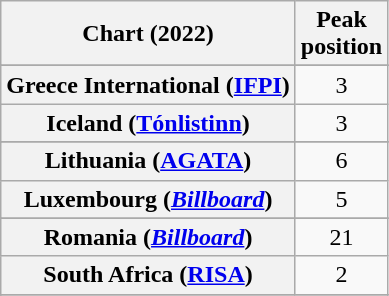<table class="wikitable sortable plainrowheaders" style="text-align:center">
<tr>
<th scope="col">Chart (2022)</th>
<th scope="col">Peak<br>position</th>
</tr>
<tr>
</tr>
<tr>
</tr>
<tr>
</tr>
<tr>
</tr>
<tr>
</tr>
<tr>
</tr>
<tr>
<th scope="row">Greece International (<a href='#'>IFPI</a>)</th>
<td>3</td>
</tr>
<tr>
<th scope="row">Iceland (<a href='#'>Tónlistinn</a>)</th>
<td>3</td>
</tr>
<tr>
</tr>
<tr>
</tr>
<tr>
<th scope="row">Lithuania (<a href='#'>AGATA</a>)</th>
<td>6</td>
</tr>
<tr>
<th scope="row">Luxembourg (<em><a href='#'>Billboard</a></em>)</th>
<td>5</td>
</tr>
<tr>
</tr>
<tr>
</tr>
<tr>
</tr>
<tr>
</tr>
<tr>
<th scope="row">Romania (<em><a href='#'>Billboard</a></em>)</th>
<td>21</td>
</tr>
<tr>
<th scope="row">South Africa (<a href='#'>RISA</a>)</th>
<td>2</td>
</tr>
<tr>
</tr>
<tr>
</tr>
<tr>
</tr>
<tr>
</tr>
<tr>
</tr>
<tr>
</tr>
</table>
